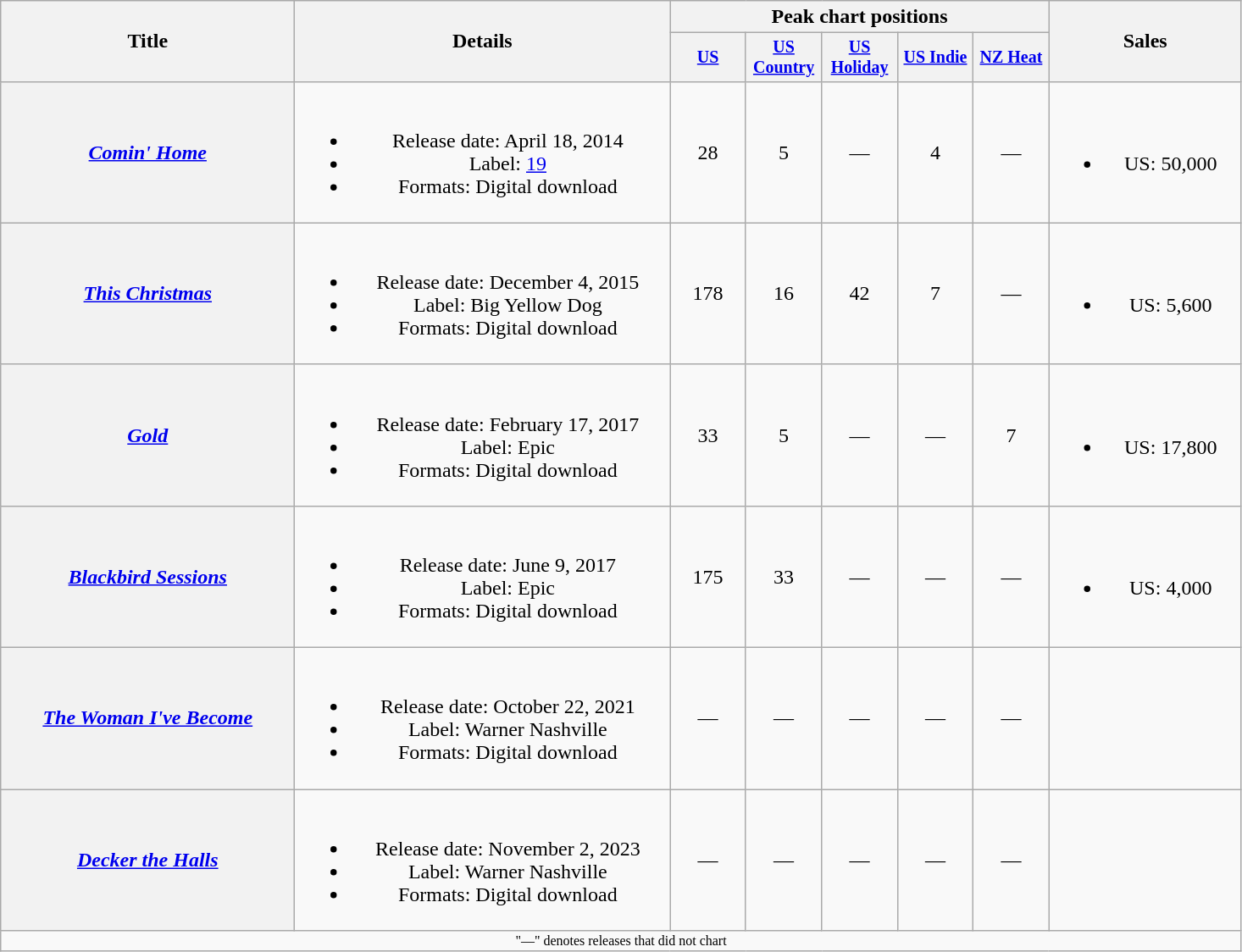<table class="wikitable plainrowheaders" style="text-align:center;">
<tr>
<th rowspan="2" style="width:14em;">Title</th>
<th rowspan="2" style="width:18em;">Details</th>
<th colspan="5">Peak chart positions</th>
<th rowspan="2" style="width:9em;">Sales</th>
</tr>
<tr style="font-size:smaller;">
<th style="width:4em;"><a href='#'>US</a><br></th>
<th style="width:4em;"><a href='#'>US Country</a><br></th>
<th style="width:4em;"><a href='#'>US Holiday</a><br></th>
<th style="width:4em;"><a href='#'>US Indie</a><br></th>
<th style="width:4em;"><a href='#'>NZ Heat</a><br></th>
</tr>
<tr>
<th scope="row"><em><a href='#'>Comin' Home</a></em></th>
<td><br><ul><li>Release date: April 18, 2014</li><li>Label: <a href='#'>19</a></li><li>Formats: Digital download</li></ul></td>
<td>28</td>
<td>5</td>
<td>—</td>
<td>4</td>
<td>—</td>
<td><br><ul><li>US: 50,000</li></ul></td>
</tr>
<tr>
<th scope="row"><em><a href='#'>This Christmas</a></em></th>
<td><br><ul><li>Release date: December 4, 2015</li><li>Label: Big Yellow Dog</li><li>Formats: Digital download</li></ul></td>
<td>178</td>
<td>16</td>
<td>42</td>
<td>7</td>
<td>—</td>
<td><br><ul><li>US: 5,600</li></ul></td>
</tr>
<tr>
<th scope="row"><em><a href='#'>Gold</a></em></th>
<td><br><ul><li>Release date: February 17, 2017</li><li>Label: Epic</li><li>Formats: Digital download</li></ul></td>
<td>33</td>
<td>5</td>
<td>—</td>
<td>—</td>
<td>7</td>
<td><br><ul><li>US: 17,800</li></ul></td>
</tr>
<tr>
<th scope="row"><em><a href='#'>Blackbird Sessions</a></em></th>
<td><br><ul><li>Release date: June 9, 2017</li><li>Label: Epic</li><li>Formats: Digital download</li></ul></td>
<td>175</td>
<td>33</td>
<td>—</td>
<td>—</td>
<td>—</td>
<td><br><ul><li>US: 4,000</li></ul></td>
</tr>
<tr>
<th scope="row"><em><a href='#'>The Woman I've Become</a></em></th>
<td><br><ul><li>Release date: October 22, 2021</li><li>Label:  Warner Nashville</li><li>Formats: Digital download</li></ul></td>
<td>—</td>
<td>—</td>
<td>—</td>
<td>—</td>
<td>—</td>
<td></td>
</tr>
<tr>
<th scope="row"><em><a href='#'>Decker the Halls</a></em></th>
<td><br><ul><li>Release date: November 2, 2023</li><li>Label:  Warner Nashville</li><li>Formats: Digital download</li></ul></td>
<td>—</td>
<td>—</td>
<td>—</td>
<td>—</td>
<td>—</td>
<td></td>
</tr>
<tr>
<td colspan="8" style="font-size:8pt">"—" denotes releases that did not chart</td>
</tr>
</table>
